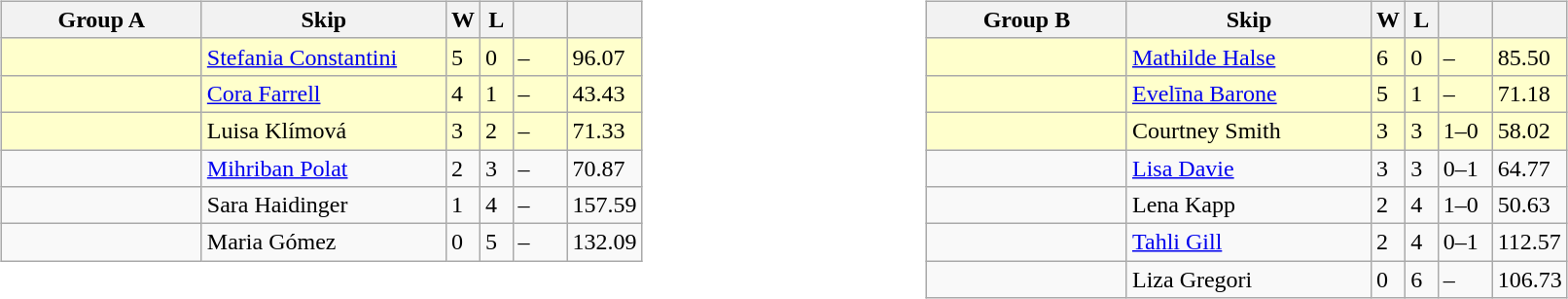<table table>
<tr>
<td valign=top width=10%><br><table class="wikitable">
<tr>
<th width=130>Group A</th>
<th width=160>Skip</th>
<th width=15>W</th>
<th width=15>L</th>
<th width=30></th>
<th width=15></th>
</tr>
<tr bgcolor=#ffffcc>
<td></td>
<td><a href='#'>Stefania Constantini</a></td>
<td>5</td>
<td>0</td>
<td>–</td>
<td>96.07</td>
</tr>
<tr bgcolor=#ffffcc>
<td></td>
<td><a href='#'>Cora Farrell</a></td>
<td>4</td>
<td>1</td>
<td>–</td>
<td>43.43</td>
</tr>
<tr bgcolor=#ffffcc>
<td></td>
<td>Luisa Klímová</td>
<td>3</td>
<td>2</td>
<td>–</td>
<td>71.33</td>
</tr>
<tr>
<td></td>
<td><a href='#'>Mihriban Polat</a></td>
<td>2</td>
<td>3</td>
<td>–</td>
<td>70.87</td>
</tr>
<tr>
<td></td>
<td>Sara Haidinger</td>
<td>1</td>
<td>4</td>
<td>–</td>
<td>157.59</td>
</tr>
<tr>
<td></td>
<td>Maria Gómez</td>
<td>0</td>
<td>5</td>
<td>–</td>
<td>132.09</td>
</tr>
</table>
</td>
<td valign=top width=10%><br><table class="wikitable">
<tr>
<th width=130>Group B</th>
<th width=160>Skip</th>
<th width=15>W</th>
<th width=15>L</th>
<th width=30></th>
<th width=15></th>
</tr>
<tr bgcolor=#ffffcc>
<td></td>
<td><a href='#'>Mathilde Halse</a></td>
<td>6</td>
<td>0</td>
<td>–</td>
<td>85.50</td>
</tr>
<tr bgcolor=#ffffcc>
<td></td>
<td><a href='#'>Evelīna Barone</a></td>
<td>5</td>
<td>1</td>
<td>–</td>
<td>71.18</td>
</tr>
<tr bgcolor=#ffffcc>
<td></td>
<td>Courtney Smith</td>
<td>3</td>
<td>3</td>
<td>1–0</td>
<td>58.02</td>
</tr>
<tr>
<td></td>
<td><a href='#'>Lisa Davie</a></td>
<td>3</td>
<td>3</td>
<td>0–1</td>
<td>64.77</td>
</tr>
<tr>
<td></td>
<td>Lena Kapp</td>
<td>2</td>
<td>4</td>
<td>1–0</td>
<td>50.63</td>
</tr>
<tr>
<td></td>
<td><a href='#'>Tahli Gill</a></td>
<td>2</td>
<td>4</td>
<td>0–1</td>
<td>112.57</td>
</tr>
<tr>
<td></td>
<td>Liza Gregori</td>
<td>0</td>
<td>6</td>
<td>–</td>
<td>106.73</td>
</tr>
</table>
</td>
</tr>
</table>
